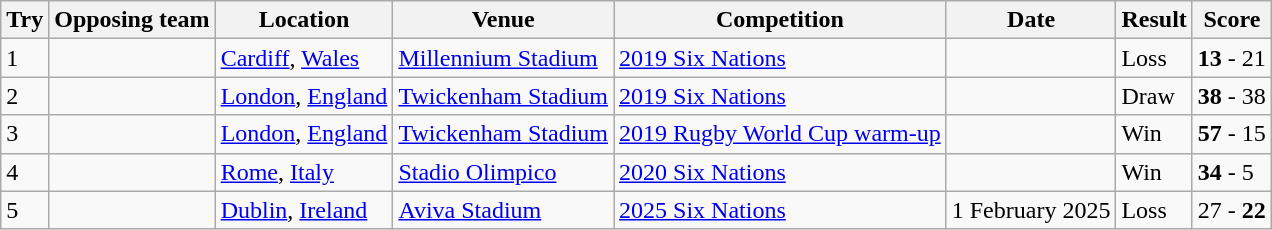<table class="wikitable" style="font-size:100%">
<tr>
<th>Try</th>
<th>Opposing team</th>
<th>Location</th>
<th>Venue</th>
<th>Competition</th>
<th>Date</th>
<th>Result</th>
<th>Score</th>
</tr>
<tr>
<td>1</td>
<td></td>
<td><a href='#'>Cardiff</a>, <a href='#'>Wales</a></td>
<td><a href='#'>Millennium Stadium</a></td>
<td><a href='#'>2019 Six Nations</a></td>
<td></td>
<td>Loss</td>
<td><strong>13</strong> - 21</td>
</tr>
<tr>
<td>2</td>
<td></td>
<td><a href='#'>London</a>, <a href='#'>England</a></td>
<td><a href='#'>Twickenham Stadium</a></td>
<td><a href='#'>2019 Six Nations</a></td>
<td></td>
<td>Draw</td>
<td><strong>38</strong> - 38</td>
</tr>
<tr>
<td>3</td>
<td></td>
<td><a href='#'>London</a>, <a href='#'>England</a></td>
<td><a href='#'>Twickenham Stadium</a></td>
<td><a href='#'>2019 Rugby World Cup warm-up</a></td>
<td></td>
<td>Win</td>
<td><strong>57</strong> - 15</td>
</tr>
<tr>
<td>4</td>
<td></td>
<td><a href='#'>Rome</a>, <a href='#'>Italy</a></td>
<td><a href='#'>Stadio Olimpico</a></td>
<td><a href='#'>2020 Six Nations</a></td>
<td></td>
<td>Win</td>
<td><strong>34</strong> - 5</td>
</tr>
<tr>
<td>5</td>
<td></td>
<td><a href='#'>Dublin</a>, <a href='#'>Ireland</a></td>
<td><a href='#'>Aviva Stadium</a></td>
<td><a href='#'>2025 Six Nations</a></td>
<td>1 February 2025</td>
<td>Loss</td>
<td>27 - <strong>22</strong></td>
</tr>
</table>
